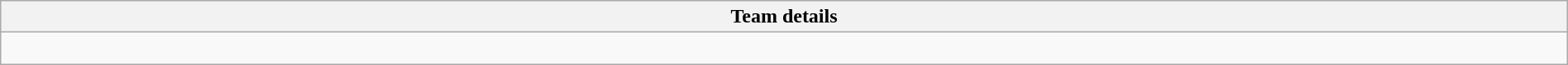<table class="wikitable collapsible collapsed" style="width:100%">
<tr>
<th>Team details</th>
</tr>
<tr>
<td><br></td>
</tr>
</table>
